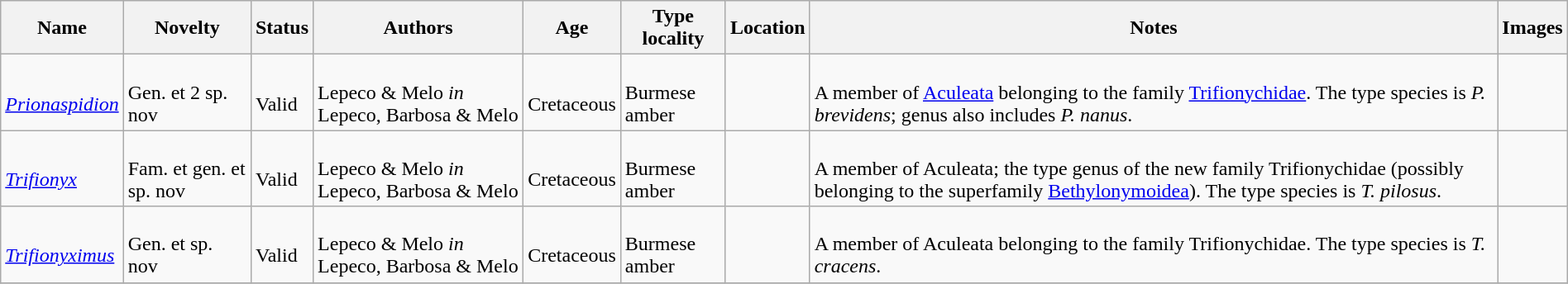<table class="wikitable sortable" align="center" width="100%">
<tr>
<th>Name</th>
<th>Novelty</th>
<th>Status</th>
<th>Authors</th>
<th>Age</th>
<th>Type locality</th>
<th>Location</th>
<th>Notes</th>
<th>Images</th>
</tr>
<tr>
<td><br><em><a href='#'>Prionaspidion</a></em></td>
<td><br>Gen. et 2 sp. nov</td>
<td><br>Valid</td>
<td><br>Lepeco & Melo <em>in</em> Lepeco, Barbosa & Melo</td>
<td><br>Cretaceous</td>
<td><br>Burmese amber</td>
<td><br></td>
<td><br>A member of <a href='#'>Aculeata</a> belonging to the family <a href='#'>Trifionychidae</a>. The type species is <em>P. brevidens</em>; genus also includes <em>P. nanus</em>.</td>
<td></td>
</tr>
<tr>
<td><br><em><a href='#'>Trifionyx</a></em></td>
<td><br>Fam. et gen. et sp. nov</td>
<td><br>Valid</td>
<td><br>Lepeco & Melo <em>in</em> Lepeco, Barbosa & Melo</td>
<td><br>Cretaceous</td>
<td><br>Burmese amber</td>
<td><br></td>
<td><br>A member of Aculeata; the type genus of the new family Trifionychidae (possibly belonging to the superfamily <a href='#'>Bethylonymoidea</a>). The type species is <em>T. pilosus</em>.</td>
<td></td>
</tr>
<tr>
<td><br><em><a href='#'>Trifionyximus</a></em></td>
<td><br>Gen. et sp. nov</td>
<td><br>Valid</td>
<td><br>Lepeco & Melo <em>in</em> Lepeco, Barbosa & Melo</td>
<td><br>Cretaceous</td>
<td><br>Burmese amber</td>
<td><br></td>
<td><br>A member of Aculeata belonging to the family Trifionychidae. The type species is <em>T. cracens</em>.</td>
<td></td>
</tr>
<tr>
</tr>
</table>
